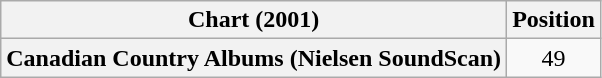<table class="wikitable plainrowheaders" style="text-align:center">
<tr>
<th scope="col">Chart (2001)</th>
<th scope="col">Position</th>
</tr>
<tr>
<th scope="row">Canadian Country Albums (Nielsen SoundScan)</th>
<td>49</td>
</tr>
</table>
